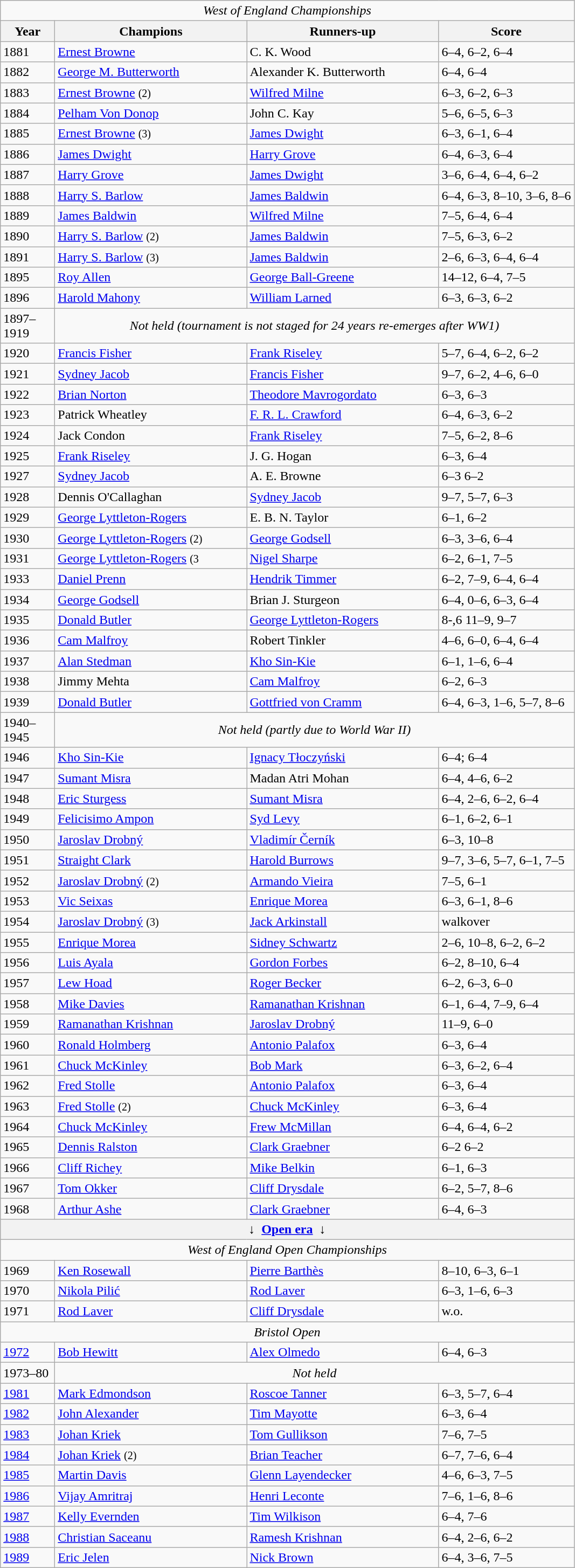<table class="wikitable">
<tr>
<td colspan=4 align=center><em>West of England Championships</em></td>
</tr>
<tr>
<th style="width:60px;">Year</th>
<th style="width:230px;">Champions</th>
<th style="width:230px;">Runners-up</th>
<th style="width:160px;">Score</th>
</tr>
<tr>
<td>1881</td>
<td> <a href='#'>Ernest Browne</a></td>
<td> C. K. Wood</td>
<td>6–4, 6–2, 6–4</td>
</tr>
<tr>
<td>1882</td>
<td> <a href='#'>George M. Butterworth</a></td>
<td> Alexander K. Butterworth</td>
<td>6–4, 6–4</td>
</tr>
<tr>
<td>1883</td>
<td> <a href='#'>Ernest Browne</a> <small>(2)</small></td>
<td> <a href='#'>Wilfred Milne</a></td>
<td>6–3, 6–2, 6–3</td>
</tr>
<tr>
<td>1884</td>
<td> <a href='#'>Pelham Von Donop</a></td>
<td> John C. Kay</td>
<td>5–6, 6–5, 6–3</td>
</tr>
<tr>
<td>1885</td>
<td> <a href='#'>Ernest Browne</a> <small>(3)</small></td>
<td> <a href='#'>James Dwight</a></td>
<td>6–3, 6–1, 6–4</td>
</tr>
<tr>
<td>1886</td>
<td> <a href='#'>James Dwight</a></td>
<td> <a href='#'>Harry Grove</a></td>
<td>6–4, 6–3, 6–4</td>
</tr>
<tr>
<td>1887</td>
<td> <a href='#'>Harry Grove</a></td>
<td> <a href='#'>James Dwight</a></td>
<td>3–6, 6–4, 6–4, 6–2</td>
</tr>
<tr>
<td>1888</td>
<td> <a href='#'>Harry S. Barlow</a></td>
<td> <a href='#'>James Baldwin</a></td>
<td>6–4, 6–3, 8–10, 3–6, 8–6</td>
</tr>
<tr>
<td>1889</td>
<td> <a href='#'>James Baldwin</a></td>
<td> <a href='#'>Wilfred Milne</a></td>
<td>7–5, 6–4, 6–4</td>
</tr>
<tr>
<td>1890</td>
<td> <a href='#'>Harry S. Barlow</a> <small>(2)</small></td>
<td> <a href='#'>James Baldwin</a></td>
<td>7–5, 6–3, 6–2</td>
</tr>
<tr>
<td>1891</td>
<td> <a href='#'>Harry S. Barlow</a> <small>(3)</small></td>
<td> <a href='#'>James Baldwin</a></td>
<td>2–6, 6–3, 6–4, 6–4</td>
</tr>
<tr>
<td>1895</td>
<td> <a href='#'>Roy Allen</a></td>
<td> <a href='#'>George Ball-Greene</a></td>
<td>14–12, 6–4, 7–5</td>
</tr>
<tr>
<td>1896</td>
<td> <a href='#'>Harold Mahony</a></td>
<td> <a href='#'>William Larned</a></td>
<td>6–3, 6–3, 6–2</td>
</tr>
<tr>
<td>1897–1919</td>
<td colspan=3 align=center><em>Not held (tournament is not staged for 24 years re-emerges after WW1)</em></td>
</tr>
<tr>
<td>1920</td>
<td> <a href='#'>Francis Fisher</a></td>
<td> <a href='#'>Frank Riseley</a></td>
<td>5–7, 6–4, 6–2, 6–2</td>
</tr>
<tr>
<td>1921</td>
<td> <a href='#'>Sydney Jacob</a></td>
<td> <a href='#'>Francis Fisher</a></td>
<td>9–7, 6–2, 4–6, 6–0</td>
</tr>
<tr>
<td>1922</td>
<td> <a href='#'>Brian Norton</a></td>
<td> <a href='#'>Theodore Mavrogordato</a></td>
<td>6–3, 6–3</td>
</tr>
<tr>
<td>1923</td>
<td> Patrick Wheatley</td>
<td> <a href='#'>F. R. L. Crawford</a></td>
<td>6–4, 6–3, 6–2</td>
</tr>
<tr>
<td>1924</td>
<td> Jack Condon</td>
<td> <a href='#'>Frank Riseley</a></td>
<td>7–5, 6–2, 8–6</td>
</tr>
<tr>
<td>1925</td>
<td> <a href='#'>Frank Riseley</a></td>
<td> J. G. Hogan</td>
<td>6–3, 6–4</td>
</tr>
<tr>
<td>1927</td>
<td> <a href='#'>Sydney Jacob</a></td>
<td> A. E. Browne</td>
<td>6–3 6–2</td>
</tr>
<tr>
<td>1928</td>
<td> Dennis O'Callaghan</td>
<td> <a href='#'>Sydney Jacob</a></td>
<td>9–7, 5–7, 6–3</td>
</tr>
<tr>
<td>1929</td>
<td> <a href='#'>George Lyttleton-Rogers</a></td>
<td> E. B. N. Taylor</td>
<td>6–1, 6–2</td>
</tr>
<tr>
<td>1930</td>
<td> <a href='#'>George Lyttleton-Rogers</a> <small>(2)</small></td>
<td> <a href='#'>George Godsell</a></td>
<td>6–3, 3–6, 6–4</td>
</tr>
<tr>
<td>1931</td>
<td> <a href='#'>George Lyttleton-Rogers</a> <small>(3</small></td>
<td> <a href='#'>Nigel Sharpe</a></td>
<td>6–2, 6–1, 7–5</td>
</tr>
<tr>
<td>1933</td>
<td> <a href='#'>Daniel Prenn</a></td>
<td> <a href='#'>Hendrik Timmer</a></td>
<td>6–2, 7–9, 6–4, 6–4</td>
</tr>
<tr>
<td>1934</td>
<td> <a href='#'>George Godsell</a></td>
<td> Brian J. Sturgeon</td>
<td>6–4, 0–6, 6–3, 6–4</td>
</tr>
<tr>
<td>1935</td>
<td> <a href='#'>Donald Butler</a></td>
<td> <a href='#'>George Lyttleton-Rogers</a></td>
<td>8-,6 11–9, 9–7</td>
</tr>
<tr>
<td>1936</td>
<td> <a href='#'>Cam Malfroy</a></td>
<td> Robert Tinkler</td>
<td>4–6, 6–0, 6–4, 6–4</td>
</tr>
<tr>
<td>1937</td>
<td> <a href='#'>Alan Stedman</a></td>
<td> <a href='#'>Kho Sin-Kie</a></td>
<td>6–1, 1–6, 6–4</td>
</tr>
<tr>
<td>1938</td>
<td> Jimmy Mehta</td>
<td> <a href='#'>Cam Malfroy</a></td>
<td>6–2, 6–3</td>
</tr>
<tr>
<td>1939</td>
<td> <a href='#'>Donald Butler</a></td>
<td> <a href='#'>Gottfried von Cramm</a></td>
<td>6–4, 6–3, 1–6, 5–7, 8–6</td>
</tr>
<tr>
<td>1940–1945</td>
<td colspan=3 align=center><em>Not held (partly due to World War II)</em></td>
</tr>
<tr>
<td>1946</td>
<td> <a href='#'>Kho Sin-Kie</a></td>
<td> <a href='#'>Ignacy Tłoczyński</a></td>
<td>6–4; 6–4</td>
</tr>
<tr>
<td>1947</td>
<td> <a href='#'>Sumant Misra</a></td>
<td> Madan Atri Mohan</td>
<td>6–4, 4–6, 6–2</td>
</tr>
<tr>
<td>1948</td>
<td> <a href='#'>Eric Sturgess</a></td>
<td> <a href='#'>Sumant Misra</a></td>
<td>6–4, 2–6, 6–2, 6–4</td>
</tr>
<tr>
<td>1949</td>
<td> <a href='#'>Felicisimo Ampon</a></td>
<td> <a href='#'>Syd Levy</a></td>
<td>6–1, 6–2, 6–1</td>
</tr>
<tr>
<td>1950</td>
<td> <a href='#'>Jaroslav Drobný</a></td>
<td> <a href='#'>Vladimír Černík</a></td>
<td>6–3, 10–8</td>
</tr>
<tr>
<td>1951</td>
<td> <a href='#'>Straight Clark</a></td>
<td> <a href='#'>Harold Burrows</a></td>
<td>9–7, 3–6, 5–7, 6–1, 7–5</td>
</tr>
<tr>
<td>1952</td>
<td> <a href='#'>Jaroslav Drobný</a> <small>(2)</small></td>
<td> <a href='#'>Armando Vieira</a></td>
<td>7–5, 6–1</td>
</tr>
<tr>
<td>1953</td>
<td> <a href='#'>Vic Seixas</a></td>
<td> <a href='#'>Enrique Morea</a></td>
<td>6–3, 6–1, 8–6</td>
</tr>
<tr>
<td>1954</td>
<td> <a href='#'>Jaroslav Drobný</a> <small>(3)</small></td>
<td> <a href='#'>Jack Arkinstall</a></td>
<td>walkover</td>
</tr>
<tr>
<td>1955</td>
<td> <a href='#'>Enrique Morea</a></td>
<td> <a href='#'>Sidney Schwartz</a></td>
<td>2–6, 10–8, 6–2, 6–2</td>
</tr>
<tr>
<td>1956</td>
<td> <a href='#'>Luis Ayala</a></td>
<td> <a href='#'>Gordon Forbes</a></td>
<td>6–2, 8–10, 6–4</td>
</tr>
<tr>
<td>1957</td>
<td> <a href='#'>Lew Hoad</a></td>
<td> <a href='#'>Roger Becker</a></td>
<td>6–2, 6–3, 6–0</td>
</tr>
<tr>
<td>1958</td>
<td> <a href='#'>Mike Davies</a></td>
<td> <a href='#'>Ramanathan Krishnan</a></td>
<td>6–1, 6–4, 7–9, 6–4</td>
</tr>
<tr>
<td>1959</td>
<td> <a href='#'>Ramanathan Krishnan</a></td>
<td> <a href='#'>Jaroslav Drobný</a></td>
<td>11–9, 6–0</td>
</tr>
<tr>
<td>1960</td>
<td> <a href='#'>Ronald Holmberg</a></td>
<td> <a href='#'>Antonio Palafox</a></td>
<td>6–3, 6–4</td>
</tr>
<tr>
<td>1961</td>
<td> <a href='#'>Chuck McKinley</a></td>
<td> <a href='#'>Bob Mark</a></td>
<td>6–3, 6–2, 6–4</td>
</tr>
<tr>
<td>1962</td>
<td> <a href='#'>Fred Stolle</a></td>
<td> <a href='#'>Antonio Palafox</a></td>
<td>6–3, 6–4</td>
</tr>
<tr>
<td>1963</td>
<td> <a href='#'>Fred Stolle</a> <small>(2)</small></td>
<td> <a href='#'>Chuck McKinley</a></td>
<td>6–3, 6–4</td>
</tr>
<tr>
<td>1964</td>
<td> <a href='#'>Chuck McKinley</a></td>
<td> <a href='#'>Frew McMillan</a></td>
<td>6–4, 6–4, 6–2</td>
</tr>
<tr>
<td>1965</td>
<td> <a href='#'>Dennis Ralston</a></td>
<td> <a href='#'>Clark Graebner</a></td>
<td>6–2 6–2</td>
</tr>
<tr>
<td>1966</td>
<td> <a href='#'>Cliff Richey</a></td>
<td> <a href='#'>Mike Belkin</a></td>
<td>6–1, 6–3</td>
</tr>
<tr>
<td>1967</td>
<td> <a href='#'>Tom Okker</a></td>
<td> <a href='#'>Cliff Drysdale</a></td>
<td>6–2, 5–7, 8–6</td>
</tr>
<tr>
<td>1968</td>
<td> <a href='#'>Arthur Ashe</a></td>
<td> <a href='#'>Clark Graebner</a></td>
<td>6–4, 6–3</td>
</tr>
<tr>
<th colspan=4 align=center>↓  <a href='#'>Open era</a>  ↓</th>
</tr>
<tr>
<td colspan=4 align=center><em>West of England Open Championships</em></td>
</tr>
<tr>
<td>1969</td>
<td> <a href='#'>Ken Rosewall</a></td>
<td> <a href='#'>Pierre Barthès</a></td>
<td>8–10, 6–3, 6–1</td>
</tr>
<tr>
<td>1970</td>
<td> <a href='#'>Nikola Pilić</a></td>
<td> <a href='#'>Rod Laver</a></td>
<td>6–3, 1–6, 6–3</td>
</tr>
<tr>
<td>1971</td>
<td> <a href='#'>Rod Laver</a></td>
<td> <a href='#'>Cliff Drysdale</a></td>
<td>w.o.</td>
</tr>
<tr>
<td colspan=4 align=center><em>Bristol Open</em></td>
</tr>
<tr>
<td><a href='#'>1972</a></td>
<td> <a href='#'>Bob Hewitt</a></td>
<td> <a href='#'>Alex Olmedo</a></td>
<td>6–4, 6–3</td>
</tr>
<tr>
<td>1973–80</td>
<td colspan=3 align=center><em>Not held</em></td>
</tr>
<tr>
<td><a href='#'>1981</a></td>
<td> <a href='#'>Mark Edmondson</a></td>
<td> <a href='#'>Roscoe Tanner</a></td>
<td>6–3, 5–7, 6–4</td>
</tr>
<tr>
<td><a href='#'>1982</a></td>
<td> <a href='#'>John Alexander</a></td>
<td> <a href='#'>Tim Mayotte</a></td>
<td>6–3, 6–4</td>
</tr>
<tr>
<td><a href='#'>1983</a></td>
<td> <a href='#'>Johan Kriek</a></td>
<td> <a href='#'>Tom Gullikson</a></td>
<td>7–6, 7–5</td>
</tr>
<tr>
<td><a href='#'>1984</a></td>
<td> <a href='#'>Johan Kriek</a> <small>(2)</small></td>
<td> <a href='#'>Brian Teacher</a></td>
<td>6–7, 7–6, 6–4</td>
</tr>
<tr>
<td><a href='#'>1985</a></td>
<td> <a href='#'>Martin Davis</a></td>
<td> <a href='#'>Glenn Layendecker</a></td>
<td>4–6, 6–3, 7–5</td>
</tr>
<tr>
<td><a href='#'>1986</a></td>
<td> <a href='#'>Vijay Amritraj</a></td>
<td> <a href='#'>Henri Leconte</a></td>
<td>7–6, 1–6, 8–6</td>
</tr>
<tr>
<td><a href='#'>1987</a></td>
<td> <a href='#'>Kelly Evernden</a></td>
<td> <a href='#'>Tim Wilkison</a></td>
<td>6–4, 7–6</td>
</tr>
<tr>
<td><a href='#'>1988</a></td>
<td> <a href='#'>Christian Saceanu</a></td>
<td> <a href='#'>Ramesh Krishnan</a></td>
<td>6–4, 2–6, 6–2</td>
</tr>
<tr>
<td><a href='#'>1989</a></td>
<td> <a href='#'>Eric Jelen</a></td>
<td> <a href='#'>Nick Brown</a></td>
<td>6–4, 3–6, 7–5</td>
</tr>
</table>
